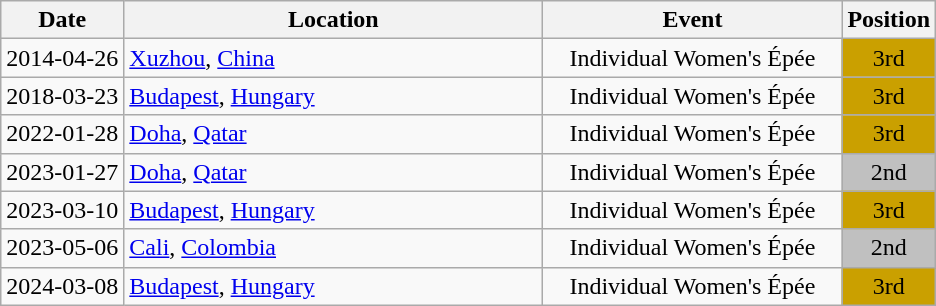<table class="wikitable" style="text-align:center;">
<tr>
<th>Date</th>
<th style="width:17em">Location</th>
<th style="width:12em">Event</th>
<th>Position</th>
</tr>
<tr>
<td>2014-04-26</td>
<td rowspan="1" align="left"> <a href='#'>Xuzhou</a>, <a href='#'>China</a></td>
<td>Individual Women's Épée</td>
<td bgcolor="caramel">3rd</td>
</tr>
<tr>
<td>2018-03-23</td>
<td rowspan="1" align="left"> <a href='#'>Budapest</a>, <a href='#'>Hungary</a></td>
<td>Individual Women's Épée</td>
<td bgcolor="caramel">3rd</td>
</tr>
<tr>
<td>2022-01-28</td>
<td rowspan="1" align="left"> <a href='#'>Doha</a>, <a href='#'>Qatar</a></td>
<td>Individual Women's Épée</td>
<td bgcolor="caramel">3rd</td>
</tr>
<tr>
<td>2023-01-27</td>
<td rowspan="1" align="left"> <a href='#'>Doha</a>, <a href='#'>Qatar</a></td>
<td>Individual Women's Épée</td>
<td bgcolor="silver">2nd</td>
</tr>
<tr>
<td>2023-03-10</td>
<td rowspan="1" align="left"> <a href='#'>Budapest</a>, <a href='#'>Hungary</a></td>
<td>Individual Women's Épée</td>
<td bgcolor="caramel">3rd</td>
</tr>
<tr>
<td>2023-05-06</td>
<td rowspan="1" align="left"> <a href='#'>Cali</a>, <a href='#'>Colombia</a></td>
<td>Individual Women's Épée</td>
<td bgcolor="silver">2nd</td>
</tr>
<tr>
<td>2024-03-08</td>
<td rowspan="1" align="left"> <a href='#'>Budapest</a>, <a href='#'>Hungary</a></td>
<td>Individual Women's Épée</td>
<td bgcolor="caramel">3rd</td>
</tr>
</table>
